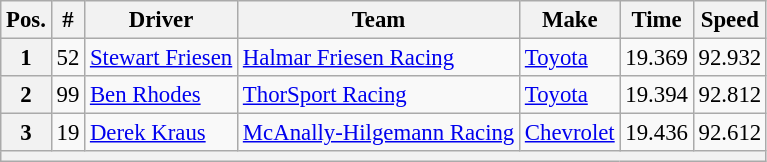<table class="wikitable" style="font-size:95%">
<tr>
<th>Pos.</th>
<th>#</th>
<th>Driver</th>
<th>Team</th>
<th>Make</th>
<th>Time</th>
<th>Speed</th>
</tr>
<tr>
<th>1</th>
<td>52</td>
<td><a href='#'>Stewart Friesen</a></td>
<td><a href='#'>Halmar Friesen Racing</a></td>
<td><a href='#'>Toyota</a></td>
<td>19.369</td>
<td>92.932</td>
</tr>
<tr>
<th>2</th>
<td>99</td>
<td><a href='#'>Ben Rhodes</a></td>
<td><a href='#'>ThorSport Racing</a></td>
<td><a href='#'>Toyota</a></td>
<td>19.394</td>
<td>92.812</td>
</tr>
<tr>
<th>3</th>
<td>19</td>
<td><a href='#'>Derek Kraus</a></td>
<td><a href='#'>McAnally-Hilgemann Racing</a></td>
<td><a href='#'>Chevrolet</a></td>
<td>19.436</td>
<td>92.612</td>
</tr>
<tr>
<th colspan="7"></th>
</tr>
</table>
